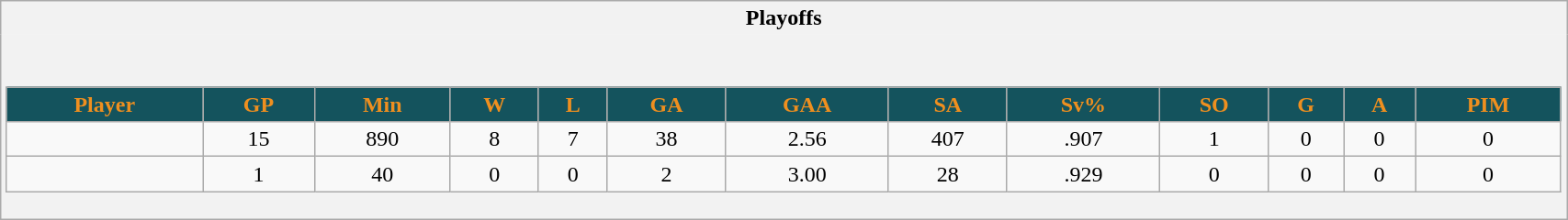<table class="wikitable" style="border: 1px solid #aaa;" width="90%">
<tr>
<th style="border: 0;">Playoffs</th>
</tr>
<tr>
<td style="background: #f2f2f2; border: 0; text-align: center;"><br><table class="wikitable sortable" width="100%">
<tr align="center"  bgcolor="#dddddd">
<th style="background:#14535D; color:#EF8F1F">Player</th>
<th style="background:#14535D; color:#EF8F1F">GP</th>
<th style="background:#14535D; color:#EF8F1F">Min</th>
<th style="background:#14535D; color:#EF8F1F">W</th>
<th style="background:#14535D; color:#EF8F1F">L</th>
<th style="background:#14535D; color:#EF8F1F">GA</th>
<th style="background:#14535D; color:#EF8F1F">GAA</th>
<th style="background:#14535D; color:#EF8F1F">SA</th>
<th style="background:#14535D; color:#EF8F1F">Sv%</th>
<th style="background:#14535D; color:#EF8F1F">SO</th>
<th style="background:#14535D; color:#EF8F1F">G</th>
<th style="background:#14535D; color:#EF8F1F">A</th>
<th style="background:#14535D; color:#EF8F1F">PIM</th>
</tr>
<tr align=center>
<td></td>
<td>15</td>
<td>890</td>
<td>8</td>
<td>7</td>
<td>38</td>
<td>2.56</td>
<td>407</td>
<td>.907</td>
<td>1</td>
<td>0</td>
<td>0</td>
<td>0</td>
</tr>
<tr align=center>
<td></td>
<td>1</td>
<td>40</td>
<td>0</td>
<td>0</td>
<td>2</td>
<td>3.00</td>
<td>28</td>
<td>.929</td>
<td>0</td>
<td>0</td>
<td>0</td>
<td>0</td>
</tr>
</table>
</td>
</tr>
</table>
